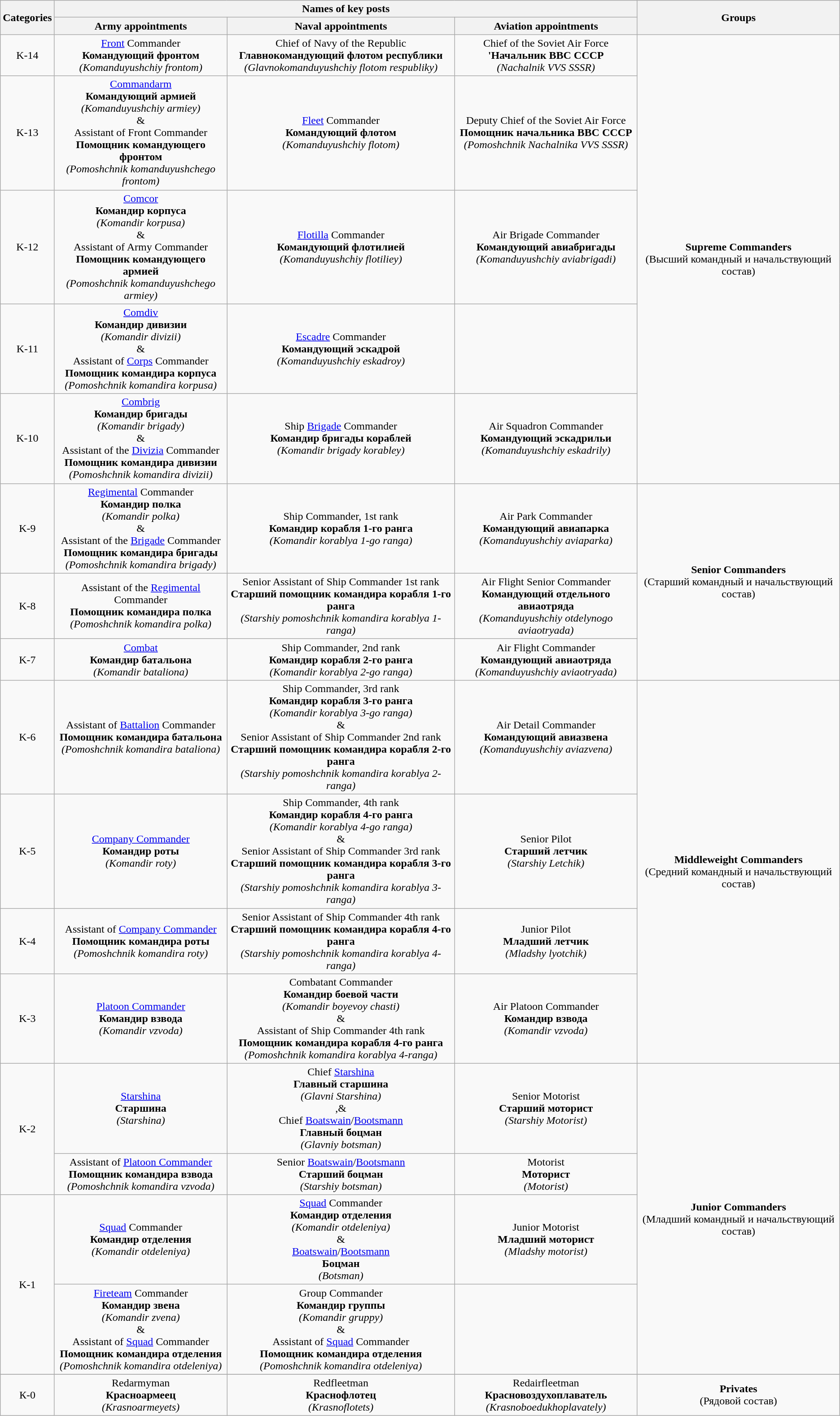<table class="wikitable" style="text-align:center;">
<tr>
<th rowspan = "2">Categories</th>
<th colspan = "3">Names of key posts</th>
<th rowspan = "2">Groups</th>
</tr>
<tr>
<th>Army appointments</th>
<th>Naval appointments</th>
<th>Aviation appointments</th>
</tr>
<tr>
<td>K-14</td>
<td><a href='#'>Front</a> Commander<br><strong>Командующий фронтом</strong><br><em>(Komanduyushchiy frontom)</em></td>
<td>Chief of Navy of the Republic<br><strong>Главнокомандующий флотом республики</strong><br><em>(Glavnokomanduyushchiy flotom respubliky)</em><br></td>
<td>Chief of the Soviet Air Force<br><strong>'Hачальник BBC CCCP</strong><br> <em>(Nachalnik VVS SSSR)</em><br></td>
<td rowspan = "5"><strong>Supreme Commanders</strong><br>(Высший командный и начальствующий состав)</td>
</tr>
<tr>
<td>K-13</td>
<td><a href='#'>Commandarm</a><br><strong>Командующий армией</strong><br><em>(Komanduyushchiy armiey)</em><br>&<br>Assistant of Front Commander<br><strong>Помощник командующего фронтом </strong><br><em>(Pomoshchnik komanduyushchego frontom)</em></td>
<td><a href='#'>Fleet</a> Commander<br><strong>Командующий флотом</strong><br><em>(Komanduyushchiy flotom)</em></td>
<td>Deputy Chief of the Soviet Air Force <br><strong>Помощник начальника BBC CCCP</strong><br> <em>(Pomoshchnik Nachalnika VVS SSSR)</em><br></td>
</tr>
<tr>
<td>K-12</td>
<td><a href='#'>Comcor</a><br><strong>Командир корпуса</strong><br><em>(Komandir korpusa)</em><br>&<br>Assistant of Army Commander<br><strong>Помощник командующего армией</strong><br><em>(Pomoshchnik komanduyushchego armiey)</em></td>
<td><a href='#'>Flotilla</a> Commander<br><strong>Командующий флотилией</strong><br><em>(Komanduyushchiy flotiliey)</em></td>
<td>Air Brigade Commander<br><strong>Командующий авиабригады</strong><br> <em>(Komanduyushchiy aviabrigadi)</em></td>
</tr>
<tr>
<td>K-11</td>
<td><a href='#'>Comdiv</a><br><strong>Командир дивизии</strong><br><em>(Komandir divizii)</em><br>&<br>Assistant of <a href='#'>Corps</a> Commander <br><strong>Помощник командира корпуса </strong><br><em>(Pomoshchnik komandira korpusa)</em></td>
<td><a href='#'>Escadre</a> Commander<br><strong>Командующий эскадрой</strong><br><em>(Komanduyushchiy eskadroy)</em></td>
<td></td>
</tr>
<tr>
<td>K-10</td>
<td><a href='#'>Combrig</a><br><strong>Командир бригады</strong><br><em>(Komandir brigady)</em><br>&<br>Assistant of the <a href='#'>Divizia</a> Commander<br><strong>Помощник командира дивизии </strong><br><em>(Pomoshchnik komandira divizii)</em></td>
<td>Ship <a href='#'>Brigade</a> Commander<br><strong>Командир бригады кораблей</strong><br><em>(Komandir brigady korabley)</em></td>
<td>Air Squadron Commander<br> <strong>Командующий эскадрильи</strong><br> <em>(Komanduyushchiy eskadrily)</em></td>
</tr>
<tr>
<td>K-9</td>
<td><a href='#'>Regimental</a> Commander<br><strong>Командир полка</strong><br><em>(Komandir polka)</em><br>&<br>Assistant of the <a href='#'>Brigade</a> Commander<br><strong>Помощник командира бригады</strong><br><em>(Pomoshchnik komandira brigady)</em></td>
<td>Ship Commander, 1st rank<br><strong>Командир корабля 1-го ранга</strong><br><em>(Komandir korablya 1-go ranga)</em></td>
<td>Air Park Commander<br> <strong>Командующий авиапарка</strong><br> <em>(Komanduyushchiy aviaparka)</em></td>
<td rowspan = "3"><strong>Senior Commanders</strong><br>(Старший командный и начальствующий состав)</td>
</tr>
<tr>
<td>K-8</td>
<td>Assistant of the <a href='#'>Regimental</a> Commander<br><strong>Помощник командира полка</strong><br><em>(Pomoshchnik komandira polka)</em></td>
<td>Senior Assistant of Ship Commander 1st rank<br><strong>Старший помощник командира корабля 1-го ранга</strong><br><em>(Starshiy pomoshchnik komandira korablya 1-ranga)</em></td>
<td>Air Flight Senior Commander<br> <strong>Командующий отдельного авиаотряда</strong><br> <em>(Komanduyushchiy otdelynogo aviaotryada)</em></td>
</tr>
<tr>
<td>K-7</td>
<td><a href='#'>Combat</a><br><strong>Командир батальона</strong><br><em>(Komandir bataliona)</em></td>
<td>Ship Commander, 2nd rank<br><strong>Командир корабля 2-го ранга</strong><br><em>(Komandir korablya 2-go ranga)</em></td>
<td>Air Flight Commander<br> <strong>Командующий авиаотряда</strong><br> <em>(Komanduyushchiy aviaotryada)</em></td>
</tr>
<tr>
<td>K-6</td>
<td>Assistant of <a href='#'>Battalion</a> Commander<br><strong>Помощник командира батальона</strong><br><em>(Pomoshchnik komandira bataliona)</em></td>
<td>Ship Commander, 3rd rank<br><strong>Командир корабля 3-го ранга</strong><br><em>(Komandir korablya 3-go ranga)</em><br>&<br>Senior Assistant of Ship Commander 2nd rank<br><strong>Старший помощник командира корабля 2-го ранга</strong><br><em>(Starshiy pomoshchnik komandira korablya 2-ranga)</em></td>
<td>Air Detail Commander<br> <strong>Командующий авиазвена</strong><br> <em>(Komanduyushchiy aviazvena)</em></td>
<td rowspan = "4"><strong>Middleweight Commanders</strong><br>(Средний командный и начальствующий состав)</td>
</tr>
<tr>
<td>K-5</td>
<td><a href='#'>Company Commander</a><br><strong>Командир роты</strong><br><em>(Komandir roty)</em></td>
<td>Ship Commander, 4th rank<br><strong>Командир корабля 4-го ранга</strong><br><em>(Komandir korablya 4-go ranga)</em><br>&<br>Senior Assistant of Ship Commander 3rd rank<br><strong>Старший помощник командира корабля 3-го ранга</strong><br><em>(Starshiy pomoshchnik komandira korablya 3-ranga)</em></td>
<td>Senior Pilot<br> <strong>Старший летчик</strong><br> <em>(Starshiy Letchik)</em></td>
</tr>
<tr>
<td>K-4</td>
<td>Assistant of <a href='#'>Company Commander</a><br><strong>Помощник командира роты</strong><br><em>(Pomoshchnik komandira roty)</em></td>
<td>Senior Assistant of Ship Commander 4th rank<br><strong>Старший помощник командира корабля 4-го ранга</strong><br><em>(Starshiy pomoshchnik komandira korablya 4-ranga)</em></td>
<td>Junior Pilot<br> <strong>Младший летчик</strong><br> <em>(Mladshy lyotchik)</em></td>
</tr>
<tr>
<td>K-3</td>
<td><a href='#'>Platoon Commander</a><br><strong>Командир взвода</strong><br><em>(Komandir vzvoda)</em></td>
<td>Combatant Commander<br><strong>Командир боевой части</strong><br><em>(Komandir boyevoy chasti)</em><br>&<br>Assistant of Ship Commander 4th rank<br><strong>Помощник командира корабля 4-го ранга</strong><br><em>(Pomoshchnik komandira korablya 4-ranga)</em></td>
<td>Air Platoon Commander<br> <strong>Командир взвода</strong><br> <em>(Komandir vzvoda)</em></td>
</tr>
<tr>
<td rowspan = "2">K-2</td>
<td><a href='#'>Starshina</a><br><strong>Старшина</strong><br><em>(Starshina)</em></td>
<td>Chief <a href='#'>Starshina</a><br><strong>Главный cтаршина</strong><br><em>(Glavni Starshina)</em><br>,&<br>Chief <a href='#'>Boatswain</a>/<a href='#'>Bootsmann</a><br><strong>Главный боцман</strong><br><em>(Glavniy botsman)</em></td>
<td>Senior Motorist<br> <strong>Старший моторист</strong><br> <em>(Starshiy Motorist)</em></td>
<td rowspan = "4"><strong>Junior Сommanders</strong><br>(Младший командный и начальствующий состав)</td>
</tr>
<tr>
<td>Assistant of <a href='#'>Platoon Commander</a><br><strong>Помощник командира взвода</strong><br><em>(Pomoshchnik komandira vzvoda)</em></td>
<td>Senior <a href='#'>Boatswain</a>/<a href='#'>Bootsmann</a><br><strong>Старший боцман</strong><br><em>(Starshiy botsman)</em></td>
<td>Motorist<br> <strong>Mоторист</strong><br> <em>(Motorist)</em></td>
</tr>
<tr>
<td rowspan = "2">K-1</td>
<td><a href='#'>Squad</a> Commander<br><strong>Командир отделения</strong><br><em>(Komandir otdeleniya)</em></td>
<td><a href='#'>Squad</a> Commander<br><strong>Командир отделения</strong><br><em>(Komandir otdeleniya)</em><br>&<br><a href='#'>Boatswain</a>/<a href='#'>Bootsmann</a><br><strong>Боцман</strong><br><em>(Botsman)</em></td>
<td>Junior Motorist<br> <strong>Младший моторист</strong><br> <em>(Mladshy motorist)</em></td>
</tr>
<tr>
<td><a href='#'>Fireteam</a> Commander<br><strong>Командир звена</strong><br><em>(Komandir zvena)</em><br>&<br>Assistant of <a href='#'>Squad</a> Commander<br><strong>Помощник командира отделения</strong><br><em>(Pomoshchnik komandira otdeleniya)</em></td>
<td>Group Commander<br><strong>Командир группы</strong><br><em>(Komandir gruppy)</em><br>&<br>Assistant of <a href='#'>Squad</a> Commander<br><strong>Помощник командира отделения</strong><br><em>(Pomoshchnik komandira otdeleniya)</em></td>
<td></td>
</tr>
<tr>
</tr>
<tr>
<td>К-0</td>
<td>Redarmyman<br><strong>Красноармеец</strong><br><em>(Krasnoarmeyets)</em></td>
<td>Redfleetman<br><strong>Краснофлотец</strong><br><em>(Krasnoflotets)</em></td>
<td rowspan = "1">Redairfleetman<br><strong>Красновоздухоплаватель</strong><br><em>(Krasnoboedukhoplavately)</em></td>
<td><strong>Privates</strong><br>(Рядовой состав)</td>
</tr>
</table>
